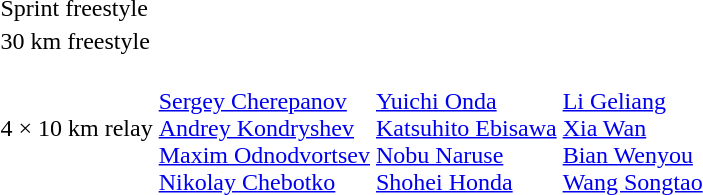<table>
<tr>
<td>Sprint freestyle<br></td>
<td></td>
<td></td>
<td></td>
</tr>
<tr>
<td rowspan=2>30 km freestyle<br></td>
<td rowspan=2></td>
<td rowspan=2></td>
<td></td>
</tr>
<tr>
<td></td>
</tr>
<tr>
<td>4 × 10 km relay<br></td>
<td><br><a href='#'>Sergey Cherepanov</a><br><a href='#'>Andrey Kondryshev</a><br><a href='#'>Maxim Odnodvortsev</a><br><a href='#'>Nikolay Chebotko</a></td>
<td><br><a href='#'>Yuichi Onda</a><br><a href='#'>Katsuhito Ebisawa</a><br><a href='#'>Nobu Naruse</a><br><a href='#'>Shohei Honda</a></td>
<td><br><a href='#'>Li Geliang</a><br><a href='#'>Xia Wan</a><br><a href='#'>Bian Wenyou</a><br><a href='#'>Wang Songtao</a></td>
</tr>
</table>
